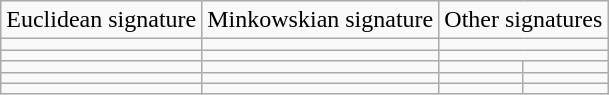<table class="wikitable">
<tr style="text-align:center">
<td>Euclidean signature</td>
<td>Minkowskian signature</td>
<td colspan=2>Other signatures</td>
</tr>
<tr>
<td></td>
<td></td>
<td colspan=2></td>
</tr>
<tr>
<td></td>
<td></td>
<td colspan=2></td>
</tr>
<tr>
<td></td>
<td></td>
<td></td>
<td></td>
</tr>
<tr>
<td></td>
<td></td>
<td></td>
<td></td>
</tr>
<tr>
<td></td>
<td></td>
<td></td>
<td></td>
</tr>
</table>
